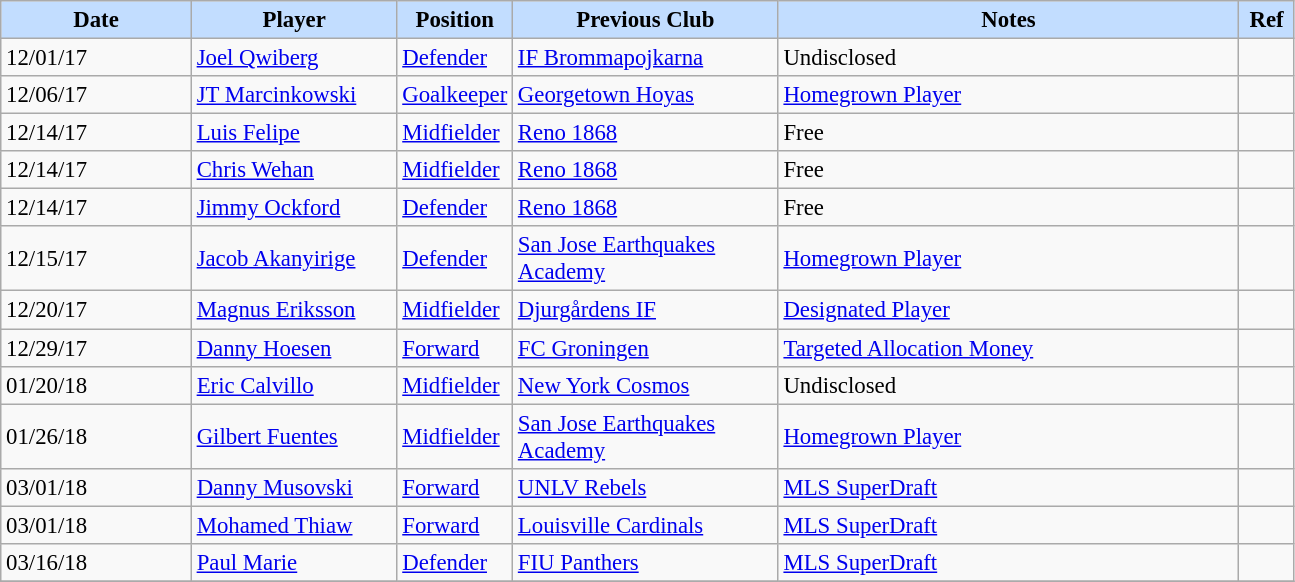<table class="wikitable" style="text-align:left; font-size:95%;">
<tr>
<th style="background:#c2ddff; width:120px;">Date</th>
<th style="background:#c2ddff; width:130px;">Player</th>
<th style="background:#c2ddff; width:50px;">Position</th>
<th style="background:#c2ddff; width:170px;">Previous Club</th>
<th style="background:#c2ddff; width:300px;">Notes</th>
<th style="background:#c2ddff; width:30px;">Ref</th>
</tr>
<tr>
<td>12/01/17</td>
<td> <a href='#'>Joel Qwiberg</a></td>
<td><a href='#'>Defender</a></td>
<td> <a href='#'>IF Brommapojkarna</a></td>
<td>Undisclosed</td>
<td></td>
</tr>
<tr>
<td>12/06/17</td>
<td> <a href='#'>JT Marcinkowski</a></td>
<td><a href='#'>Goalkeeper</a></td>
<td> <a href='#'>Georgetown Hoyas</a></td>
<td><a href='#'>Homegrown Player</a></td>
<td></td>
</tr>
<tr>
<td>12/14/17</td>
<td> <a href='#'>Luis Felipe</a></td>
<td><a href='#'>Midfielder</a></td>
<td> <a href='#'>Reno 1868</a></td>
<td>Free</td>
<td></td>
</tr>
<tr>
<td>12/14/17</td>
<td> <a href='#'>Chris Wehan</a></td>
<td><a href='#'>Midfielder</a></td>
<td> <a href='#'>Reno 1868</a></td>
<td>Free</td>
<td></td>
</tr>
<tr>
<td>12/14/17</td>
<td> <a href='#'>Jimmy Ockford</a></td>
<td><a href='#'>Defender</a></td>
<td> <a href='#'>Reno 1868</a></td>
<td>Free</td>
<td></td>
</tr>
<tr>
<td>12/15/17</td>
<td> <a href='#'>Jacob Akanyirige</a></td>
<td><a href='#'>Defender</a></td>
<td> <a href='#'>San Jose Earthquakes Academy</a></td>
<td><a href='#'>Homegrown Player</a></td>
<td></td>
</tr>
<tr>
<td>12/20/17</td>
<td> <a href='#'>Magnus Eriksson</a></td>
<td><a href='#'>Midfielder</a></td>
<td> <a href='#'>Djurgårdens IF</a></td>
<td><a href='#'>Designated Player</a></td>
<td></td>
</tr>
<tr>
<td>12/29/17</td>
<td> <a href='#'>Danny Hoesen</a></td>
<td><a href='#'>Forward</a></td>
<td> <a href='#'>FC Groningen</a></td>
<td><a href='#'>Targeted Allocation Money</a></td>
<td></td>
</tr>
<tr>
<td>01/20/18</td>
<td> <a href='#'>Eric Calvillo</a></td>
<td><a href='#'>Midfielder</a></td>
<td> <a href='#'>New York Cosmos</a></td>
<td>Undisclosed</td>
<td></td>
</tr>
<tr>
<td>01/26/18</td>
<td> <a href='#'>Gilbert Fuentes</a></td>
<td><a href='#'>Midfielder</a></td>
<td> <a href='#'>San Jose Earthquakes Academy</a></td>
<td><a href='#'>Homegrown Player</a></td>
<td></td>
</tr>
<tr>
<td>03/01/18</td>
<td> <a href='#'>Danny Musovski</a></td>
<td><a href='#'>Forward</a></td>
<td> <a href='#'>UNLV Rebels</a></td>
<td><a href='#'>MLS SuperDraft</a></td>
<td></td>
</tr>
<tr>
<td>03/01/18</td>
<td> <a href='#'>Mohamed Thiaw</a></td>
<td><a href='#'>Forward</a></td>
<td> <a href='#'>Louisville Cardinals</a></td>
<td><a href='#'>MLS SuperDraft</a></td>
<td></td>
</tr>
<tr>
<td>03/16/18</td>
<td> <a href='#'>Paul Marie</a></td>
<td><a href='#'>Defender</a></td>
<td> <a href='#'>FIU Panthers</a></td>
<td><a href='#'>MLS SuperDraft</a></td>
<td></td>
</tr>
<tr>
</tr>
</table>
